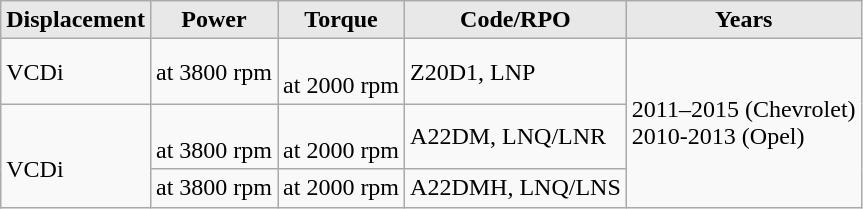<table class="wikitable">
<tr>
<th style = "background:#e8e8e8;">Displacement</th>
<th style = "background:#e8e8e8;">Power</th>
<th style = "background:#e8e8e8;">Torque</th>
<th style = "background:#e8e8e8;">Code/RPO</th>
<th style = "background:#e8e8e8;">Years</th>
</tr>
<tr>
<td> VCDi</td>
<td> at 3800 rpm</td>
<td><br> at 2000 rpm</td>
<td>Z20D1, LNP</td>
<td rowspan="3">2011–2015 (Chevrolet)<br>2010-2013 (Opel)</td>
</tr>
<tr>
<td rowspan="2"><br> VCDi</td>
<td><br> at 3800 rpm</td>
<td><br> at 2000 rpm</td>
<td>A22DM, LNQ/LNR</td>
</tr>
<tr>
<td> at 3800 rpm</td>
<td> at 2000 rpm</td>
<td>A22DMH, LNQ/LNS</td>
</tr>
</table>
